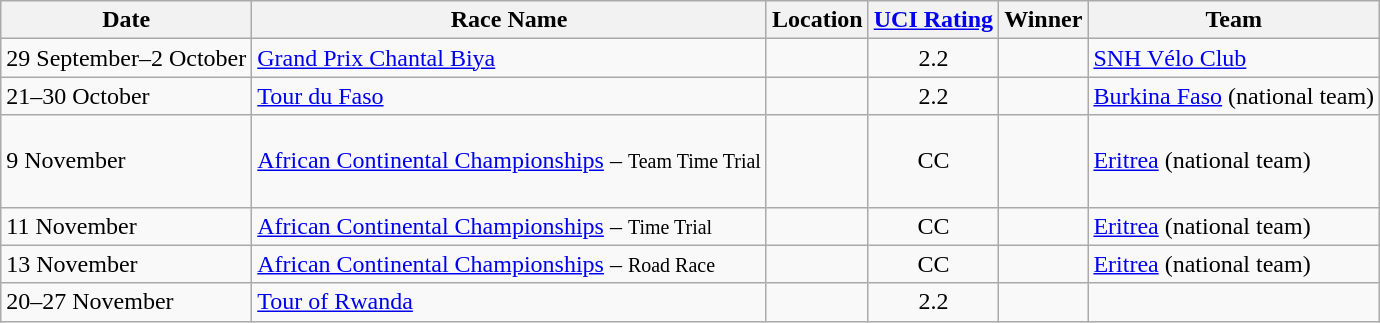<table class="wikitable sortable">
<tr>
<th>Date</th>
<th>Race Name</th>
<th>Location</th>
<th><a href='#'>UCI Rating</a></th>
<th>Winner</th>
<th>Team</th>
</tr>
<tr>
<td>29 September–2 October</td>
<td><a href='#'>Grand Prix Chantal Biya</a></td>
<td></td>
<td align=center>2.2</td>
<td></td>
<td><a href='#'>SNH Vélo Club</a></td>
</tr>
<tr>
<td>21–30 October</td>
<td><a href='#'>Tour du Faso</a></td>
<td></td>
<td align=center>2.2</td>
<td></td>
<td><a href='#'>Burkina Faso</a> (national team)</td>
</tr>
<tr>
<td>9 November</td>
<td><a href='#'>African Continental Championships</a> – <small>Team Time Trial</small></td>
<td></td>
<td align=center>CC</td>
<td><br><br><br></td>
<td><a href='#'>Eritrea</a> (national team)</td>
</tr>
<tr>
<td>11 November</td>
<td><a href='#'>African Continental Championships</a> – <small>Time Trial</small></td>
<td></td>
<td align=center>CC</td>
<td></td>
<td><a href='#'>Eritrea</a> (national team)</td>
</tr>
<tr>
<td>13 November</td>
<td><a href='#'>African Continental Championships</a> – <small>Road Race</small></td>
<td></td>
<td align=center>CC</td>
<td></td>
<td><a href='#'>Eritrea</a> (national team)</td>
</tr>
<tr>
<td>20–27 November</td>
<td><a href='#'>Tour of Rwanda</a></td>
<td></td>
<td align=center>2.2</td>
<td></td>
<td></td>
</tr>
</table>
